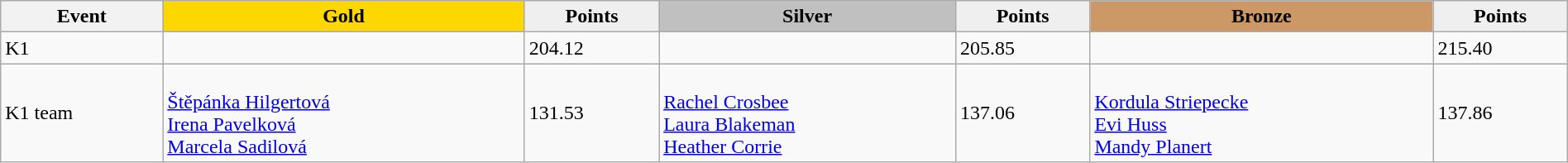<table class="wikitable" width=100%>
<tr>
<th>Event</th>
<td align=center bgcolor="gold"><strong>Gold</strong></td>
<td align=center bgcolor="EFEFEF"><strong>Points</strong></td>
<td align=center bgcolor="silver"><strong>Silver</strong></td>
<td align=center bgcolor="EFEFEF"><strong>Points</strong></td>
<td align=center bgcolor="CC9966"><strong>Bronze</strong></td>
<td align=center bgcolor="EFEFEF"><strong>Points</strong></td>
</tr>
<tr>
<td>K1</td>
<td></td>
<td>204.12</td>
<td></td>
<td>205.85</td>
<td></td>
<td>215.40</td>
</tr>
<tr>
<td>K1 team</td>
<td><br><a href='#'>Štěpánka Hilgertová</a><br><a href='#'>Irena Pavelková</a><br><a href='#'>Marcela Sadilová</a></td>
<td>131.53</td>
<td><br><a href='#'>Rachel Crosbee</a><br><a href='#'>Laura Blakeman</a><br><a href='#'>Heather Corrie</a></td>
<td>137.06</td>
<td><br><a href='#'>Kordula Striepecke</a><br><a href='#'>Evi Huss</a><br><a href='#'>Mandy Planert</a></td>
<td>137.86</td>
</tr>
</table>
